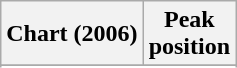<table class="wikitable sortable plainrowheaders" style="text-align:center">
<tr>
<th scope="col">Chart (2006)</th>
<th scope="col">Peak<br> position</th>
</tr>
<tr>
</tr>
<tr>
</tr>
<tr>
</tr>
<tr>
</tr>
<tr>
</tr>
</table>
